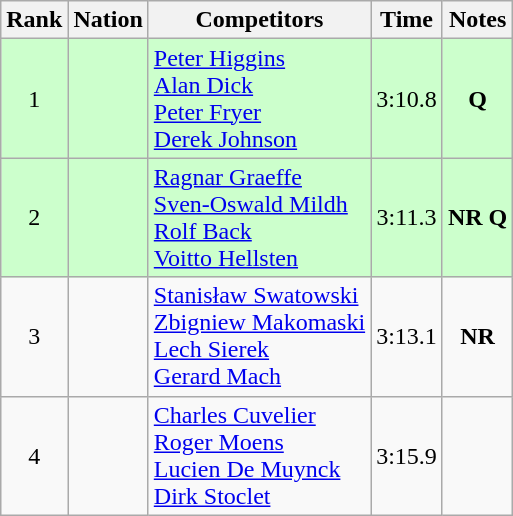<table class="wikitable sortable" style="text-align:center">
<tr>
<th>Rank</th>
<th>Nation</th>
<th>Competitors</th>
<th>Time</th>
<th>Notes</th>
</tr>
<tr bgcolor=ccffcc>
<td>1</td>
<td align=left></td>
<td align=left><a href='#'>Peter Higgins</a><br><a href='#'>Alan Dick</a><br><a href='#'>Peter Fryer</a><br><a href='#'>Derek Johnson</a></td>
<td>3:10.8</td>
<td><strong>Q</strong></td>
</tr>
<tr bgcolor=ccffcc>
<td>2</td>
<td align=left></td>
<td align=left><a href='#'>Ragnar Graeffe</a><br><a href='#'>Sven-Oswald Mildh</a><br><a href='#'>Rolf Back</a><br><a href='#'>Voitto Hellsten</a></td>
<td>3:11.3</td>
<td><strong>NR Q</strong></td>
</tr>
<tr>
<td>3</td>
<td align=left></td>
<td align=left><a href='#'>Stanisław Swatowski</a><br><a href='#'>Zbigniew Makomaski</a><br><a href='#'>Lech Sierek</a><br><a href='#'>Gerard Mach</a></td>
<td>3:13.1</td>
<td><strong>NR </strong></td>
</tr>
<tr>
<td>4</td>
<td align=left></td>
<td align=left><a href='#'>Charles Cuvelier</a><br><a href='#'>Roger Moens</a><br><a href='#'>Lucien De Muynck</a><br><a href='#'>Dirk Stoclet</a></td>
<td>3:15.9</td>
<td></td>
</tr>
</table>
